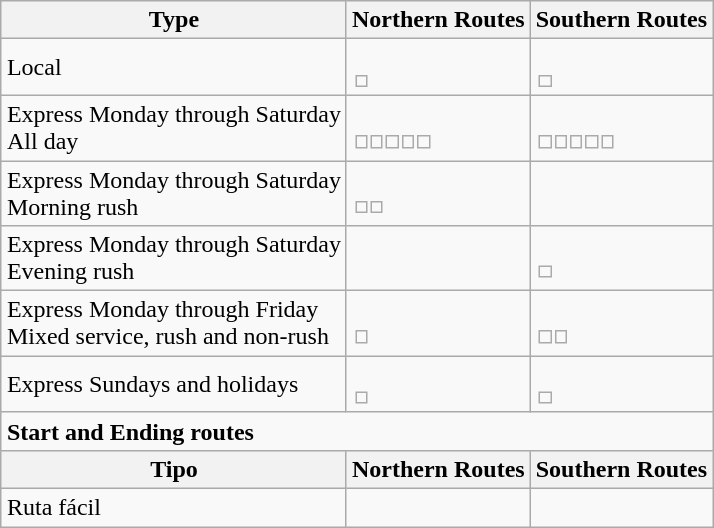<table class="wikitable" style="margin:1em auto;">
<tr>
<th>Type</th>
<th>Northern Routes</th>
<th>Southern Routes</th>
</tr>
<tr>
<td>Local</td>
<td><br><table style="border:0px;">
<tr>
<td></td>
</tr>
</table>
</td>
<td><br><table style="border:0px;">
<tr>
<td></td>
</tr>
</table>
</td>
</tr>
<tr>
<td>Express Monday through Saturday<br>All day</td>
<td><br><table style="border:0px;">
<tr>
<td></td>
<td></td>
<td></td>
<td></td>
<td></td>
</tr>
</table>
</td>
<td><br><table style="border:0px;">
<tr>
<td></td>
<td></td>
<td></td>
<td></td>
<td></td>
</tr>
</table>
</td>
</tr>
<tr>
<td>Express Monday through Saturday<br>Morning rush</td>
<td><br><table style="border:0px;">
<tr>
<td></td>
<td></td>
</tr>
</table>
</td>
<td></td>
</tr>
<tr>
<td>Express Monday through Saturday<br>Evening rush</td>
<td></td>
<td><br><table style="border:0px;">
<tr>
<td></td>
</tr>
</table>
</td>
</tr>
<tr>
<td>Express Monday through Friday<br>Mixed service, rush and non-rush</td>
<td><br><table style="border:0px;">
<tr>
<td></td>
</tr>
</table>
</td>
<td><br><table style="border:0px;">
<tr>
<td></td>
<td></td>
</tr>
</table>
</td>
</tr>
<tr>
<td>Express Sundays and holidays</td>
<td><br><table style="border:0px;">
<tr>
<td></td>
</tr>
</table>
</td>
<td><br><table style="border:0px;">
<tr>
<td></td>
</tr>
</table>
</td>
</tr>
<tr>
<td colspan="5"><strong>Start and Ending routes</strong></td>
</tr>
<tr>
<th>Tipo</th>
<th>Northern Routes</th>
<th>Southern Routes</th>
</tr>
<tr>
<td>Ruta fácil</td>
<td></td>
<td></td>
</tr>
</table>
